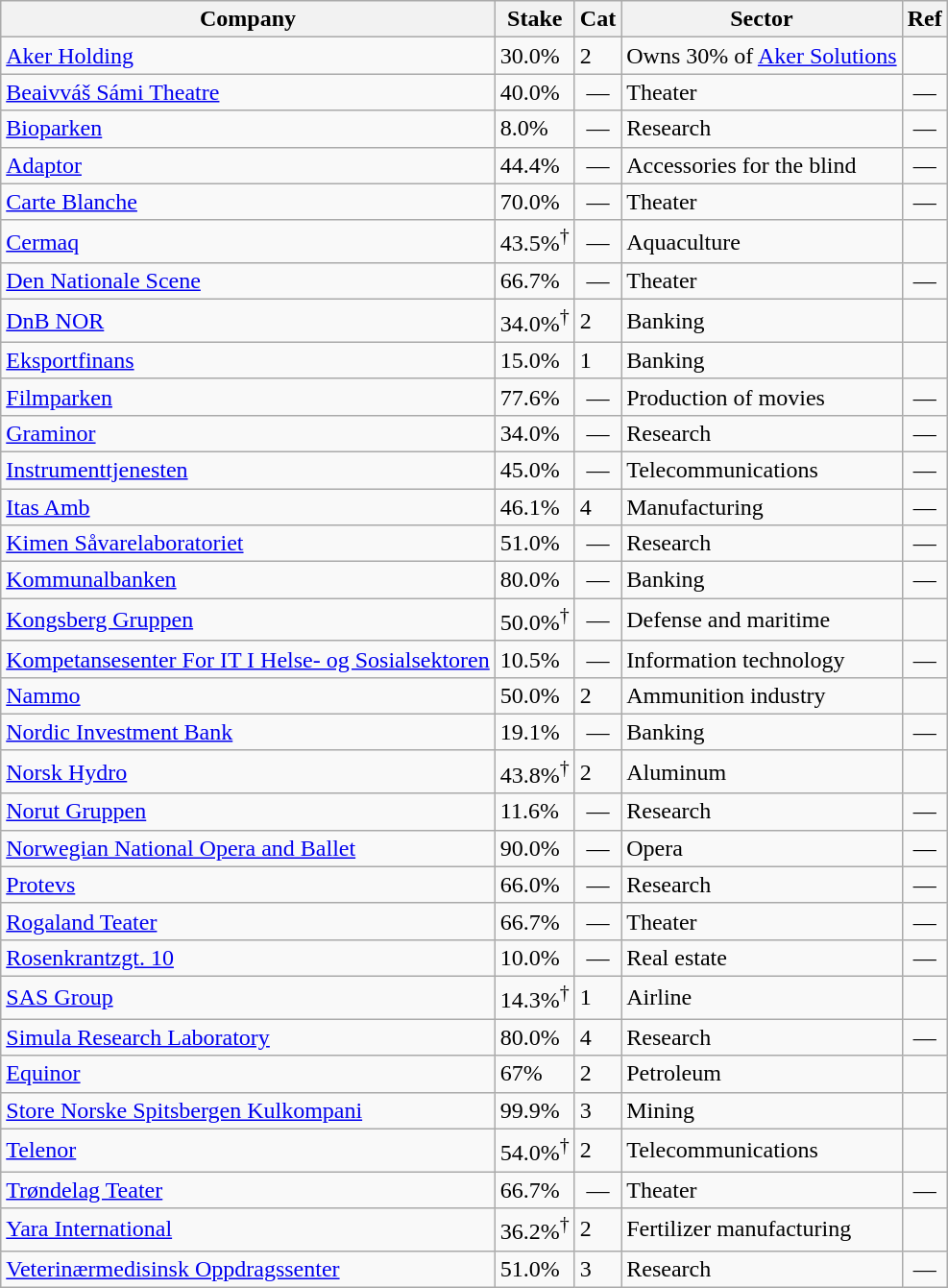<table class="wikitable sortable">
<tr>
<th>Company</th>
<th>Stake</th>
<th>Cat</th>
<th>Sector</th>
<th>Ref</th>
</tr>
<tr>
<td><a href='#'>Aker Holding</a></td>
<td>30.0%</td>
<td>2</td>
<td>Owns 30% of <a href='#'>Aker Solutions</a></td>
<td align=center></td>
</tr>
<tr>
<td><a href='#'>Beaivváš Sámi Theatre</a></td>
<td>40.0%</td>
<td align=center>—</td>
<td>Theater</td>
<td align=center>—</td>
</tr>
<tr>
<td><a href='#'>Bioparken</a></td>
<td>8.0%</td>
<td align=center>—</td>
<td>Research</td>
<td align=center>—</td>
</tr>
<tr>
<td><a href='#'>Adaptor</a></td>
<td>44.4%</td>
<td align=center>—</td>
<td>Accessories for the blind</td>
<td align=center>—</td>
</tr>
<tr>
<td><a href='#'>Carte Blanche</a></td>
<td>70.0%</td>
<td align=center>—</td>
<td>Theater</td>
<td align=center>—</td>
</tr>
<tr>
<td><a href='#'>Cermaq</a></td>
<td>43.5%<sup>†</sup></td>
<td align=center>—</td>
<td>Aquaculture</td>
<td align=center></td>
</tr>
<tr>
<td><a href='#'>Den Nationale Scene</a></td>
<td>66.7%</td>
<td align=center>—</td>
<td>Theater</td>
<td align=center>—</td>
</tr>
<tr>
<td><a href='#'>DnB NOR</a></td>
<td>34.0%<sup>†</sup></td>
<td>2</td>
<td>Banking</td>
<td align=center></td>
</tr>
<tr>
<td><a href='#'>Eksportfinans</a></td>
<td>15.0%</td>
<td>1</td>
<td>Banking</td>
<td align=center></td>
</tr>
<tr>
<td><a href='#'>Filmparken</a></td>
<td>77.6%</td>
<td align=center>—</td>
<td>Production of movies</td>
<td align=center>—</td>
</tr>
<tr>
<td><a href='#'>Graminor</a></td>
<td>34.0%</td>
<td align=center>—</td>
<td>Research</td>
<td align=center>—</td>
</tr>
<tr>
<td><a href='#'>Instrumenttjenesten</a></td>
<td>45.0%</td>
<td align=center>—</td>
<td>Telecommunications</td>
<td align=center>—</td>
</tr>
<tr>
<td><a href='#'>Itas Amb</a></td>
<td>46.1%</td>
<td>4</td>
<td>Manufacturing</td>
<td align=center>—</td>
</tr>
<tr>
<td><a href='#'>Kimen Såvarelaboratoriet</a></td>
<td>51.0%</td>
<td align=center>—</td>
<td>Research</td>
<td align=center>—</td>
</tr>
<tr>
<td><a href='#'>Kommunalbanken</a></td>
<td>80.0%</td>
<td align=center>—</td>
<td>Banking</td>
<td align=center>—</td>
</tr>
<tr>
<td><a href='#'>Kongsberg Gruppen</a></td>
<td>50.0%<sup>†</sup></td>
<td align=center>—</td>
<td>Defense and maritime</td>
<td align=center></td>
</tr>
<tr>
<td><a href='#'>Kompetansesenter For IT I Helse- og Sosialsektoren</a></td>
<td>10.5%</td>
<td align=center>—</td>
<td>Information technology</td>
<td align=center>—</td>
</tr>
<tr>
<td><a href='#'>Nammo</a></td>
<td>50.0%</td>
<td>2</td>
<td>Ammunition industry</td>
<td align=center></td>
</tr>
<tr>
<td><a href='#'>Nordic Investment Bank</a></td>
<td>19.1%</td>
<td align=center>—</td>
<td>Banking</td>
<td align=center>—</td>
</tr>
<tr>
<td><a href='#'>Norsk Hydro</a></td>
<td>43.8%<sup>†</sup></td>
<td>2</td>
<td>Aluminum</td>
<td align=center></td>
</tr>
<tr>
<td><a href='#'>Norut Gruppen</a></td>
<td>11.6%</td>
<td align=center>—</td>
<td>Research</td>
<td align=center>—</td>
</tr>
<tr>
<td><a href='#'>Norwegian National Opera and Ballet</a></td>
<td>90.0%</td>
<td align=center>—</td>
<td>Opera</td>
<td align=center>—</td>
</tr>
<tr>
<td><a href='#'>Protevs</a></td>
<td>66.0%</td>
<td align=center>—</td>
<td>Research</td>
<td align=center>—</td>
</tr>
<tr>
<td><a href='#'>Rogaland Teater</a></td>
<td>66.7%</td>
<td align=center>—</td>
<td>Theater</td>
<td align=center>—</td>
</tr>
<tr>
<td><a href='#'>Rosenkrantzgt. 10</a></td>
<td>10.0%</td>
<td align=center>—</td>
<td>Real estate</td>
<td align=center>—</td>
</tr>
<tr>
<td><a href='#'>SAS Group</a></td>
<td>14.3%<sup>†</sup></td>
<td>1</td>
<td>Airline</td>
<td align=center></td>
</tr>
<tr>
<td><a href='#'>Simula Research Laboratory</a></td>
<td>80.0%</td>
<td>4</td>
<td>Research</td>
<td align=center>—</td>
</tr>
<tr>
<td><a href='#'>Equinor</a></td>
<td>67%</td>
<td>2</td>
<td>Petroleum</td>
<td align=center></td>
</tr>
<tr>
<td><a href='#'>Store Norske Spitsbergen Kulkompani</a></td>
<td>99.9%</td>
<td>3</td>
<td>Mining</td>
<td align=center></td>
</tr>
<tr>
<td><a href='#'>Telenor</a></td>
<td>54.0%<sup>†</sup></td>
<td>2</td>
<td>Telecommunications</td>
<td align=center></td>
</tr>
<tr>
<td><a href='#'>Trøndelag Teater</a></td>
<td>66.7%</td>
<td align=center>—</td>
<td>Theater</td>
<td align=center>—</td>
</tr>
<tr>
<td><a href='#'>Yara International</a></td>
<td>36.2%<sup>†</sup></td>
<td>2</td>
<td>Fertilizer manufacturing</td>
<td align=center></td>
</tr>
<tr>
<td><a href='#'>Veterinærmedisinsk Oppdragssenter</a></td>
<td>51.0%</td>
<td>3</td>
<td>Research</td>
<td align=center>—</td>
</tr>
</table>
